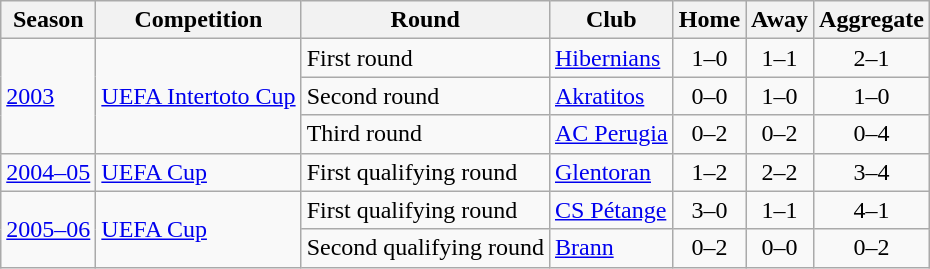<table class="wikitable">
<tr>
<th>Season</th>
<th>Competition</th>
<th>Round</th>
<th>Club</th>
<th>Home</th>
<th>Away</th>
<th>Aggregate</th>
</tr>
<tr>
<td rowspan="3"><a href='#'>2003</a></td>
<td rowspan="3"><a href='#'>UEFA Intertoto Cup</a></td>
<td>First round</td>
<td> <a href='#'>Hibernians</a></td>
<td style="text-align:center;">1–0</td>
<td style="text-align:center;">1–1</td>
<td style="text-align:center;">2–1</td>
</tr>
<tr>
<td>Second round</td>
<td> <a href='#'>Akratitos</a></td>
<td style="text-align:center;">0–0</td>
<td style="text-align:center;">1–0</td>
<td style="text-align:center;">1–0</td>
</tr>
<tr>
<td>Third round</td>
<td> <a href='#'>AC Perugia</a></td>
<td style="text-align:center;">0–2</td>
<td style="text-align:center;">0–2</td>
<td style="text-align:center;">0–4</td>
</tr>
<tr>
<td><a href='#'>2004–05</a></td>
<td><a href='#'>UEFA Cup</a></td>
<td>First qualifying round</td>
<td> <a href='#'>Glentoran</a></td>
<td style="text-align:center;">1–2</td>
<td style="text-align:center;">2–2</td>
<td style="text-align:center;">3–4</td>
</tr>
<tr>
<td rowspan="2"><a href='#'>2005–06</a></td>
<td rowspan="2"><a href='#'>UEFA Cup</a></td>
<td>First qualifying round</td>
<td> <a href='#'>CS Pétange</a></td>
<td style="text-align:center;">3–0</td>
<td style="text-align:center;">1–1</td>
<td style="text-align:center;">4–1</td>
</tr>
<tr>
<td>Second qualifying round</td>
<td> <a href='#'>Brann</a></td>
<td style="text-align:center;">0–2</td>
<td style="text-align:center;">0–0</td>
<td style="text-align:center;">0–2</td>
</tr>
</table>
